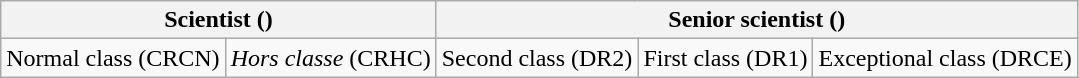<table class="wikitable">
<tr>
<th colspan="2">Scientist ()</th>
<th colspan="3">Senior scientist (<em></em>)</th>
</tr>
<tr>
<td>Normal class (CRCN)</td>
<td><em>Hors classe</em> (CRHC)</td>
<td>Second class (DR2)</td>
<td>First class (DR1)</td>
<td>Exceptional class (DRCE)</td>
</tr>
</table>
